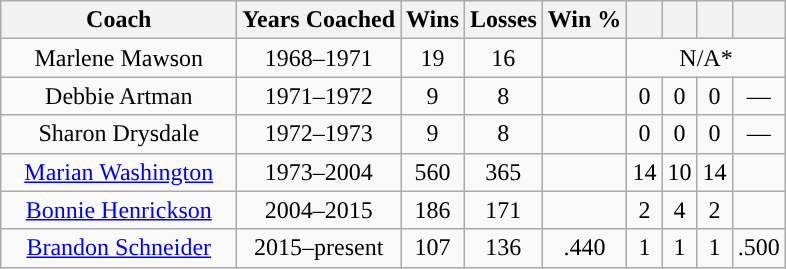<table class="wikitable"; style= "text-align:center">
<tr>
<th width=150px>Coach</th>
<th width=px>Years Coached</th>
<th width=px>Wins</th>
<th width=px>Losses</th>
<th width=px>Win %</th>
<th width=px></th>
<th width=px></th>
<th width=px></th>
<th width=px></th>
</tr>
<tr>
<td>Marlene Mawson</td>
<td>1968–1971</td>
<td>19</td>
<td>16</td>
<td></td>
<td colspan="4" style="text-align: center;">N/A*</td>
</tr>
<tr>
<td>Debbie Artman</td>
<td>1971–1972</td>
<td>9</td>
<td>8</td>
<td></td>
<td>0</td>
<td>0</td>
<td>0</td>
<td>—</td>
</tr>
<tr>
<td>Sharon Drysdale</td>
<td>1972–1973</td>
<td>9</td>
<td>8</td>
<td></td>
<td>0</td>
<td>0</td>
<td>0</td>
<td>—</td>
</tr>
<tr>
<td><a href='#'>Marian Washington</a></td>
<td>1973–2004</td>
<td>560</td>
<td>365</td>
<td></td>
<td>14</td>
<td>10</td>
<td>14</td>
<td></td>
</tr>
<tr>
<td><a href='#'>Bonnie Henrickson</a></td>
<td>2004–2015</td>
<td>186</td>
<td>171</td>
<td></td>
<td>2</td>
<td>4</td>
<td>2</td>
<td></td>
</tr>
<tr>
<td><a href='#'>Brandon Schneider</a></td>
<td>2015–present</td>
<td>107</td>
<td>136</td>
<td>.440</td>
<td>1</td>
<td>1</td>
<td>1</td>
<td>.500</td>
</tr>
</table>
